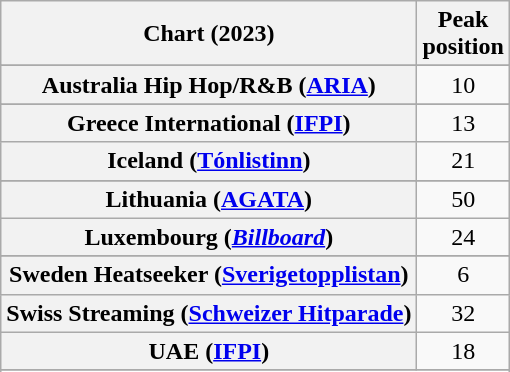<table class="wikitable sortable plainrowheaders" style="text-align:center">
<tr>
<th scope="col">Chart (2023)</th>
<th scope="col">Peak<br>position</th>
</tr>
<tr>
</tr>
<tr>
<th scope="row">Australia Hip Hop/R&B (<a href='#'>ARIA</a>)</th>
<td>10</td>
</tr>
<tr>
</tr>
<tr>
</tr>
<tr>
</tr>
<tr>
<th scope="row">Greece International (<a href='#'>IFPI</a>)</th>
<td>13</td>
</tr>
<tr>
<th scope="row">Iceland (<a href='#'>Tónlistinn</a>)</th>
<td>21</td>
</tr>
<tr>
</tr>
<tr>
<th scope="row">Lithuania (<a href='#'>AGATA</a>)</th>
<td>50</td>
</tr>
<tr>
<th scope="row">Luxembourg (<em><a href='#'>Billboard</a></em>)</th>
<td>24</td>
</tr>
<tr>
</tr>
<tr>
</tr>
<tr>
</tr>
<tr>
<th scope="row">Sweden Heatseeker (<a href='#'>Sverigetopplistan</a>)</th>
<td>6</td>
</tr>
<tr>
<th scope="row">Swiss Streaming (<a href='#'>Schweizer Hitparade</a>)</th>
<td>32</td>
</tr>
<tr>
<th scope="row">UAE (<a href='#'>IFPI</a>)</th>
<td>18</td>
</tr>
<tr>
</tr>
<tr>
</tr>
<tr>
</tr>
</table>
